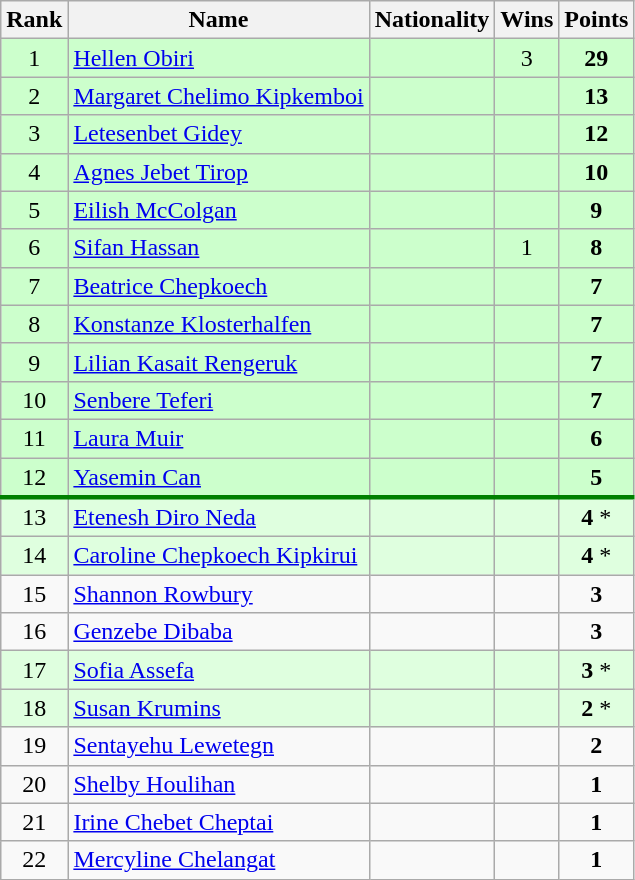<table class="wikitable sortable" style="text-align:center">
<tr>
<th>Rank</th>
<th>Name</th>
<th>Nationality</th>
<th>Wins</th>
<th>Points</th>
</tr>
<tr bgcolor=ccffcc>
<td>1</td>
<td align=left><a href='#'>Hellen Obiri</a></td>
<td align=left></td>
<td>3</td>
<td><strong>29</strong></td>
</tr>
<tr bgcolor=ccffcc>
<td>2</td>
<td align=left><a href='#'>Margaret Chelimo Kipkemboi</a></td>
<td align=left></td>
<td></td>
<td><strong>13</strong></td>
</tr>
<tr bgcolor=ccffcc>
<td>3</td>
<td align=left><a href='#'>Letesenbet Gidey</a></td>
<td align=left></td>
<td></td>
<td><strong>12</strong></td>
</tr>
<tr bgcolor=ccffcc>
<td>4</td>
<td align=left><a href='#'>Agnes Jebet Tirop</a></td>
<td align=left></td>
<td></td>
<td><strong>10</strong></td>
</tr>
<tr bgcolor=ccffcc>
<td>5</td>
<td align=left><a href='#'>Eilish McColgan</a></td>
<td align=left></td>
<td></td>
<td><strong>9</strong></td>
</tr>
<tr bgcolor=ccffcc>
<td>6</td>
<td align=left><a href='#'>Sifan Hassan</a></td>
<td align=left></td>
<td>1</td>
<td><strong>8</strong></td>
</tr>
<tr bgcolor=ccffcc>
<td>7</td>
<td align=left><a href='#'>Beatrice Chepkoech</a></td>
<td align=left></td>
<td></td>
<td><strong>7</strong></td>
</tr>
<tr bgcolor=ccffcc>
<td>8</td>
<td align=left><a href='#'>Konstanze Klosterhalfen</a></td>
<td align=left></td>
<td></td>
<td><strong>7</strong></td>
</tr>
<tr bgcolor=ccffcc>
<td>9</td>
<td align=left><a href='#'>Lilian Kasait Rengeruk</a></td>
<td align=left></td>
<td></td>
<td><strong>7</strong></td>
</tr>
<tr bgcolor=ccffcc>
<td>10</td>
<td align=left><a href='#'>Senbere Teferi</a></td>
<td align=left></td>
<td></td>
<td><strong>7</strong></td>
</tr>
<tr bgcolor=ccffcc>
<td>11</td>
<td align=left><a href='#'>Laura Muir</a></td>
<td align=left></td>
<td></td>
<td><strong>6</strong></td>
</tr>
<tr bgcolor=ccffcc>
<td>12</td>
<td align=left><a href='#'>Yasemin Can</a></td>
<td align=left></td>
<td></td>
<td><strong>5</strong></td>
</tr>
<tr style="border-top:3px solid green;" bgcolor=dfffdf>
<td>13</td>
<td align=left><a href='#'>Etenesh Diro Neda</a></td>
<td align=left></td>
<td></td>
<td><strong>4</strong> *</td>
</tr>
<tr bgcolor=dfffdf>
<td>14</td>
<td align=left><a href='#'>Caroline Chepkoech Kipkirui</a></td>
<td align=left></td>
<td></td>
<td><strong>4</strong> *</td>
</tr>
<tr>
<td>15</td>
<td align=left><a href='#'>Shannon Rowbury</a></td>
<td align=left></td>
<td></td>
<td><strong>3</strong></td>
</tr>
<tr>
<td>16</td>
<td align=left><a href='#'>Genzebe Dibaba</a></td>
<td align=left></td>
<td></td>
<td><strong>3</strong></td>
</tr>
<tr bgcolor=dfffdf>
<td>17</td>
<td align=left><a href='#'>Sofia Assefa</a></td>
<td align=left></td>
<td></td>
<td><strong>3</strong> *</td>
</tr>
<tr bgcolor=dfffdf>
<td>18</td>
<td align=left><a href='#'>Susan Krumins</a></td>
<td align=left></td>
<td></td>
<td><strong>2</strong> *</td>
</tr>
<tr>
<td>19</td>
<td align=left><a href='#'>Sentayehu Lewetegn</a></td>
<td align=left></td>
<td></td>
<td><strong>2</strong></td>
</tr>
<tr>
<td>20</td>
<td align=left><a href='#'>Shelby Houlihan</a></td>
<td align=left></td>
<td></td>
<td><strong>1</strong></td>
</tr>
<tr>
<td>21</td>
<td align=left><a href='#'>Irine Chebet Cheptai</a></td>
<td align=left></td>
<td></td>
<td><strong>1</strong></td>
</tr>
<tr>
<td>22</td>
<td align=left><a href='#'>Mercyline Chelangat</a></td>
<td align=left></td>
<td></td>
<td><strong>1</strong></td>
</tr>
</table>
